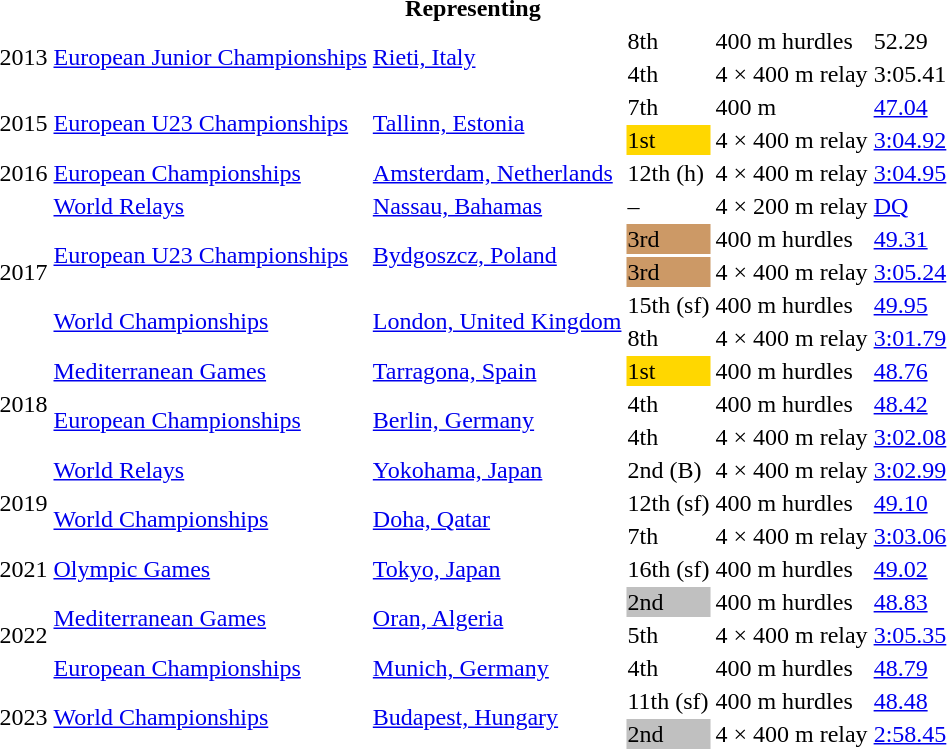<table>
<tr>
<th colspan="6">Representing </th>
</tr>
<tr>
<td rowspan=2>2013</td>
<td rowspan=2><a href='#'>European Junior Championships</a></td>
<td rowspan=2><a href='#'>Rieti, Italy</a></td>
<td>8th</td>
<td>400 m hurdles</td>
<td>52.29</td>
</tr>
<tr>
<td>4th</td>
<td>4 × 400 m relay</td>
<td>3:05.41</td>
</tr>
<tr>
<td rowspan=2>2015</td>
<td rowspan=2><a href='#'>European U23 Championships</a></td>
<td rowspan=2><a href='#'>Tallinn, Estonia</a></td>
<td>7th</td>
<td>400 m</td>
<td><a href='#'>47.04</a></td>
</tr>
<tr>
<td bgcolor=gold>1st</td>
<td>4 × 400 m relay</td>
<td><a href='#'>3:04.92</a></td>
</tr>
<tr>
<td>2016</td>
<td><a href='#'>European Championships</a></td>
<td><a href='#'>Amsterdam, Netherlands</a></td>
<td>12th (h)</td>
<td>4 × 400 m relay</td>
<td><a href='#'>3:04.95</a></td>
</tr>
<tr>
<td rowspan=5>2017</td>
<td><a href='#'>World Relays</a></td>
<td><a href='#'>Nassau, Bahamas</a></td>
<td>–</td>
<td>4 × 200 m relay</td>
<td><a href='#'>DQ</a></td>
</tr>
<tr>
<td rowspan=2><a href='#'>European U23 Championships</a></td>
<td rowspan=2><a href='#'>Bydgoszcz, Poland</a></td>
<td bgcolor=cc9966>3rd</td>
<td>400 m hurdles</td>
<td><a href='#'>49.31</a></td>
</tr>
<tr>
<td bgcolor=cc9966>3rd</td>
<td>4 × 400 m relay</td>
<td><a href='#'>3:05.24</a></td>
</tr>
<tr>
<td rowspan=2><a href='#'>World Championships</a></td>
<td rowspan=2><a href='#'>London, United Kingdom</a></td>
<td>15th (sf)</td>
<td>400 m hurdles</td>
<td><a href='#'>49.95</a></td>
</tr>
<tr>
<td>8th</td>
<td>4 × 400 m relay</td>
<td><a href='#'>3:01.79</a></td>
</tr>
<tr>
<td rowspan=3>2018</td>
<td><a href='#'>Mediterranean Games</a></td>
<td><a href='#'>Tarragona, Spain</a></td>
<td bgcolor=gold>1st</td>
<td>400 m hurdles</td>
<td><a href='#'>48.76</a></td>
</tr>
<tr>
<td rowspan=2><a href='#'>European Championships</a></td>
<td rowspan=2><a href='#'>Berlin, Germany</a></td>
<td>4th</td>
<td>400 m hurdles</td>
<td><a href='#'>48.42</a></td>
</tr>
<tr>
<td>4th</td>
<td>4 × 400 m relay</td>
<td><a href='#'>3:02.08</a></td>
</tr>
<tr>
<td rowspan=3>2019</td>
<td><a href='#'>World Relays</a></td>
<td><a href='#'>Yokohama, Japan</a></td>
<td>2nd (B)</td>
<td>4 × 400 m relay</td>
<td><a href='#'>3:02.99</a></td>
</tr>
<tr>
<td rowspan=2><a href='#'>World Championships</a></td>
<td rowspan=2><a href='#'>Doha, Qatar</a></td>
<td>12th (sf)</td>
<td>400 m hurdles</td>
<td><a href='#'>49.10</a></td>
</tr>
<tr>
<td>7th</td>
<td>4 × 400 m relay</td>
<td><a href='#'>3:03.06</a></td>
</tr>
<tr>
<td>2021</td>
<td><a href='#'>Olympic Games</a></td>
<td><a href='#'>Tokyo, Japan</a></td>
<td>16th (sf)</td>
<td>400 m hurdles</td>
<td><a href='#'>49.02</a></td>
</tr>
<tr>
<td rowspan=3>2022</td>
<td rowspan=2><a href='#'>Mediterranean Games</a></td>
<td rowspan=2><a href='#'>Oran, Algeria</a></td>
<td bgcolor=silver>2nd</td>
<td>400 m hurdles</td>
<td><a href='#'>48.83</a></td>
</tr>
<tr>
<td>5th</td>
<td>4 × 400 m relay</td>
<td><a href='#'>3:05.35</a></td>
</tr>
<tr>
<td><a href='#'>European Championships</a></td>
<td><a href='#'>Munich, Germany</a></td>
<td>4th</td>
<td>400 m hurdles</td>
<td><a href='#'>48.79</a></td>
</tr>
<tr>
<td rowspan=2>2023</td>
<td rowspan=2><a href='#'>World Championships</a></td>
<td rowspan=2><a href='#'>Budapest, Hungary</a></td>
<td>11th (sf)</td>
<td>400 m hurdles</td>
<td><a href='#'>48.48</a></td>
</tr>
<tr>
<td bgcolor=silver>2nd</td>
<td>4 × 400 m relay</td>
<td><a href='#'>2:58.45</a></td>
</tr>
</table>
